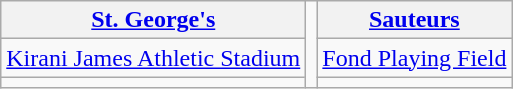<table class="wikitable">
<tr>
<th><a href='#'>St. George's</a></th>
<td rowspan="3"><br></td>
<th><a href='#'>Sauteurs</a></th>
</tr>
<tr>
<td><a href='#'>Kirani James Athletic Stadium</a></td>
<td><a href='#'>Fond Playing Field</a></td>
</tr>
<tr>
<td><small></small></td>
<td><small></small></td>
</tr>
</table>
